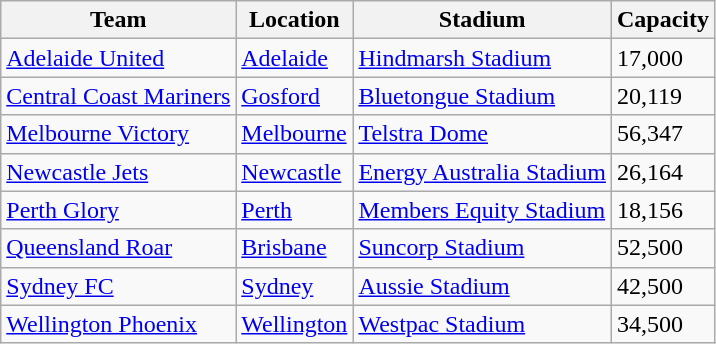<table class="wikitable">
<tr>
<th>Team</th>
<th>Location</th>
<th>Stadium</th>
<th>Capacity</th>
</tr>
<tr>
<td><a href='#'>Adelaide United</a></td>
<td><a href='#'>Adelaide</a></td>
<td><a href='#'>Hindmarsh Stadium</a></td>
<td>17,000</td>
</tr>
<tr>
<td><a href='#'>Central Coast Mariners</a></td>
<td><a href='#'>Gosford</a></td>
<td><a href='#'>Bluetongue Stadium</a></td>
<td>20,119</td>
</tr>
<tr>
<td><a href='#'>Melbourne Victory</a></td>
<td><a href='#'>Melbourne</a></td>
<td><a href='#'>Telstra Dome</a></td>
<td>56,347</td>
</tr>
<tr>
<td><a href='#'>Newcastle Jets</a></td>
<td><a href='#'>Newcastle</a></td>
<td><a href='#'>Energy Australia Stadium</a></td>
<td>26,164</td>
</tr>
<tr>
<td><a href='#'>Perth Glory</a></td>
<td><a href='#'>Perth</a></td>
<td><a href='#'>Members Equity Stadium</a></td>
<td>18,156</td>
</tr>
<tr>
<td><a href='#'>Queensland Roar</a></td>
<td><a href='#'>Brisbane</a></td>
<td><a href='#'>Suncorp Stadium</a></td>
<td>52,500</td>
</tr>
<tr>
<td><a href='#'>Sydney FC</a></td>
<td><a href='#'>Sydney</a></td>
<td><a href='#'>Aussie Stadium</a></td>
<td>42,500</td>
</tr>
<tr>
<td><a href='#'>Wellington Phoenix</a></td>
<td><a href='#'>Wellington</a></td>
<td><a href='#'>Westpac Stadium</a></td>
<td>34,500</td>
</tr>
</table>
